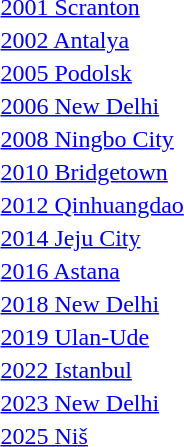<table>
<tr>
<td rowspan=2><a href='#'>2001 Scranton</a></td>
<td rowspan=2></td>
<td rowspan=2></td>
<td></td>
</tr>
<tr>
<td></td>
</tr>
<tr>
<td rowspan=2><a href='#'>2002 Antalya</a></td>
<td rowspan=2></td>
<td rowspan=2></td>
<td></td>
</tr>
<tr>
<td></td>
</tr>
<tr>
<td rowspan=2><a href='#'>2005 Podolsk</a></td>
<td rowspan=2></td>
<td rowspan=2></td>
<td></td>
</tr>
<tr>
<td></td>
</tr>
<tr>
<td rowspan=2><a href='#'>2006 New Delhi</a></td>
<td rowspan=2></td>
<td rowspan=2></td>
<td></td>
</tr>
<tr>
<td></td>
</tr>
<tr>
<td rowspan=2><a href='#'>2008 Ningbo City</a></td>
<td rowspan=2></td>
<td rowspan=2></td>
<td></td>
</tr>
<tr>
<td></td>
</tr>
<tr>
<td rowspan=2><a href='#'>2010 Bridgetown</a></td>
<td rowspan=2></td>
<td rowspan=2></td>
<td></td>
</tr>
<tr>
<td></td>
</tr>
<tr>
<td rowspan=2><a href='#'>2012 Qinhuangdao</a></td>
<td rowspan=2></td>
<td rowspan=2></td>
<td></td>
</tr>
<tr>
<td></td>
</tr>
<tr>
<td rowspan=2><a href='#'>2014 Jeju City</a></td>
<td rowspan=2></td>
<td rowspan=2></td>
<td></td>
</tr>
<tr>
<td></td>
</tr>
<tr>
<td rowspan=2><a href='#'>2016 Astana</a></td>
<td rowspan=2></td>
<td rowspan=2></td>
<td></td>
</tr>
<tr>
<td></td>
</tr>
<tr>
<td rowspan=2><a href='#'>2018 New Delhi</a></td>
<td rowspan=2></td>
<td rowspan=2></td>
<td></td>
</tr>
<tr>
<td></td>
</tr>
<tr>
<td rowspan=2><a href='#'>2019 Ulan-Ude</a></td>
<td rowspan=2></td>
<td rowspan=2></td>
<td></td>
</tr>
<tr>
<td></td>
</tr>
<tr>
<td rowspan=2><a href='#'>2022 Istanbul</a></td>
<td rowspan=2></td>
<td rowspan=2></td>
<td></td>
</tr>
<tr>
<td></td>
</tr>
<tr>
<td rowspan=2><a href='#'>2023 New Delhi</a></td>
<td rowspan=2></td>
<td rowspan=2></td>
<td></td>
</tr>
<tr>
<td></td>
</tr>
<tr>
<td rowspan=2><a href='#'>2025 Niš</a></td>
<td rowspan=2></td>
<td rowspan=2></td>
<td></td>
</tr>
<tr>
<td></td>
</tr>
</table>
